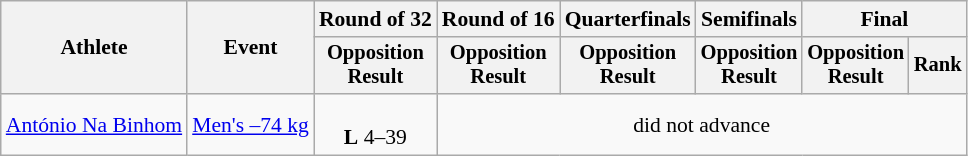<table class="wikitable" style="text-align:left; font-size:90%">
<tr>
<th rowspan="2">Athlete</th>
<th rowspan="2">Event</th>
<th>Round of 32</th>
<th>Round of 16</th>
<th>Quarterfinals</th>
<th>Semifinals</th>
<th colspan=2>Final</th>
</tr>
<tr style="font-size: 95%">
<th>Opposition<br>Result</th>
<th>Opposition<br>Result</th>
<th>Opposition<br>Result</th>
<th>Opposition<br>Result</th>
<th>Opposition<br>Result</th>
<th>Rank</th>
</tr>
<tr align=center>
<td align=left><a href='#'>António Na Binhom</a></td>
<td align=left><a href='#'>Men's –74 kg</a></td>
<td><br><strong>L</strong> 4–39</td>
<td colspan=5>did not advance</td>
</tr>
</table>
